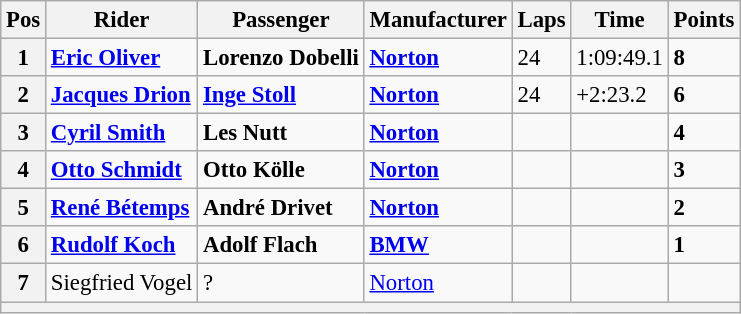<table class="wikitable" style="font-size: 95%;">
<tr>
<th>Pos</th>
<th>Rider</th>
<th>Passenger</th>
<th>Manufacturer</th>
<th>Laps</th>
<th>Time</th>
<th>Points</th>
</tr>
<tr>
<th>1</th>
<td> <strong><a href='#'>Eric Oliver</a></strong></td>
<td> <strong>Lorenzo Dobelli</strong></td>
<td><strong><a href='#'>Norton</a></strong></td>
<td>24</td>
<td>1:09:49.1</td>
<td><strong>8</strong></td>
</tr>
<tr>
<th>2</th>
<td> <strong><a href='#'>Jacques Drion</a></strong></td>
<td> <strong><a href='#'>Inge Stoll</a></strong></td>
<td><strong><a href='#'>Norton</a></strong></td>
<td>24</td>
<td>+2:23.2</td>
<td><strong>6</strong></td>
</tr>
<tr>
<th>3</th>
<td> <strong><a href='#'>Cyril Smith</a></strong></td>
<td> <strong>Les Nutt</strong></td>
<td><strong><a href='#'>Norton</a></strong></td>
<td></td>
<td></td>
<td><strong>4</strong></td>
</tr>
<tr>
<th>4</th>
<td> <strong><a href='#'>Otto Schmidt</a></strong></td>
<td> <strong>Otto Kölle</strong></td>
<td><strong><a href='#'>Norton</a></strong></td>
<td></td>
<td></td>
<td><strong>3</strong></td>
</tr>
<tr>
<th>5</th>
<td> <strong><a href='#'>René Bétemps</a></strong></td>
<td> <strong>André Drivet</strong></td>
<td><strong><a href='#'>Norton</a></strong></td>
<td></td>
<td></td>
<td><strong>2</strong></td>
</tr>
<tr>
<th>6</th>
<td> <strong><a href='#'>Rudolf Koch</a></strong></td>
<td> <strong>Adolf Flach</strong></td>
<td><strong><a href='#'>BMW</a></strong></td>
<td></td>
<td></td>
<td><strong>1</strong></td>
</tr>
<tr>
<th>7</th>
<td> Siegfried Vogel</td>
<td> ?</td>
<td><a href='#'>Norton</a></td>
<td></td>
<td></td>
<td></td>
</tr>
<tr>
<th colspan=7></th>
</tr>
</table>
